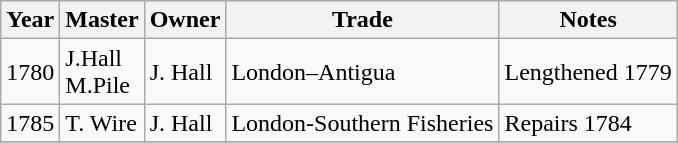<table class="sortable wikitable">
<tr>
<th>Year</th>
<th>Master</th>
<th>Owner</th>
<th>Trade</th>
<th>Notes</th>
</tr>
<tr>
<td>1780</td>
<td>J.Hall<br>M.Pile</td>
<td>J. Hall</td>
<td>London–Antigua</td>
<td>Lengthened 1779</td>
</tr>
<tr>
<td>1785</td>
<td>T. Wire</td>
<td>J. Hall</td>
<td>London-Southern Fisheries</td>
<td>Repairs 1784</td>
</tr>
<tr>
</tr>
</table>
